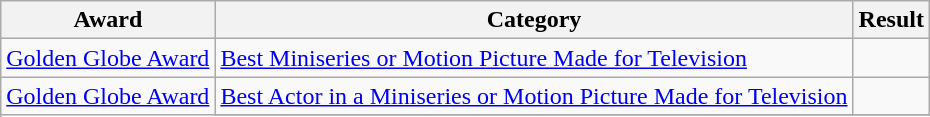<table class="wikitable">
<tr>
<th>Award</th>
<th>Category</th>
<th>Result</th>
</tr>
<tr>
<td rowspan=1><a href='#'>Golden Globe Award</a></td>
<td><a href='#'>Best Miniseries or Motion Picture Made for Television</a></td>
<td></td>
</tr>
<tr>
<td rowspan=2><a href='#'>Golden Globe Award</a></td>
<td><a href='#'>Best Actor in a Miniseries or Motion Picture Made for Television</a></td>
<td></td>
</tr>
<tr>
</tr>
</table>
